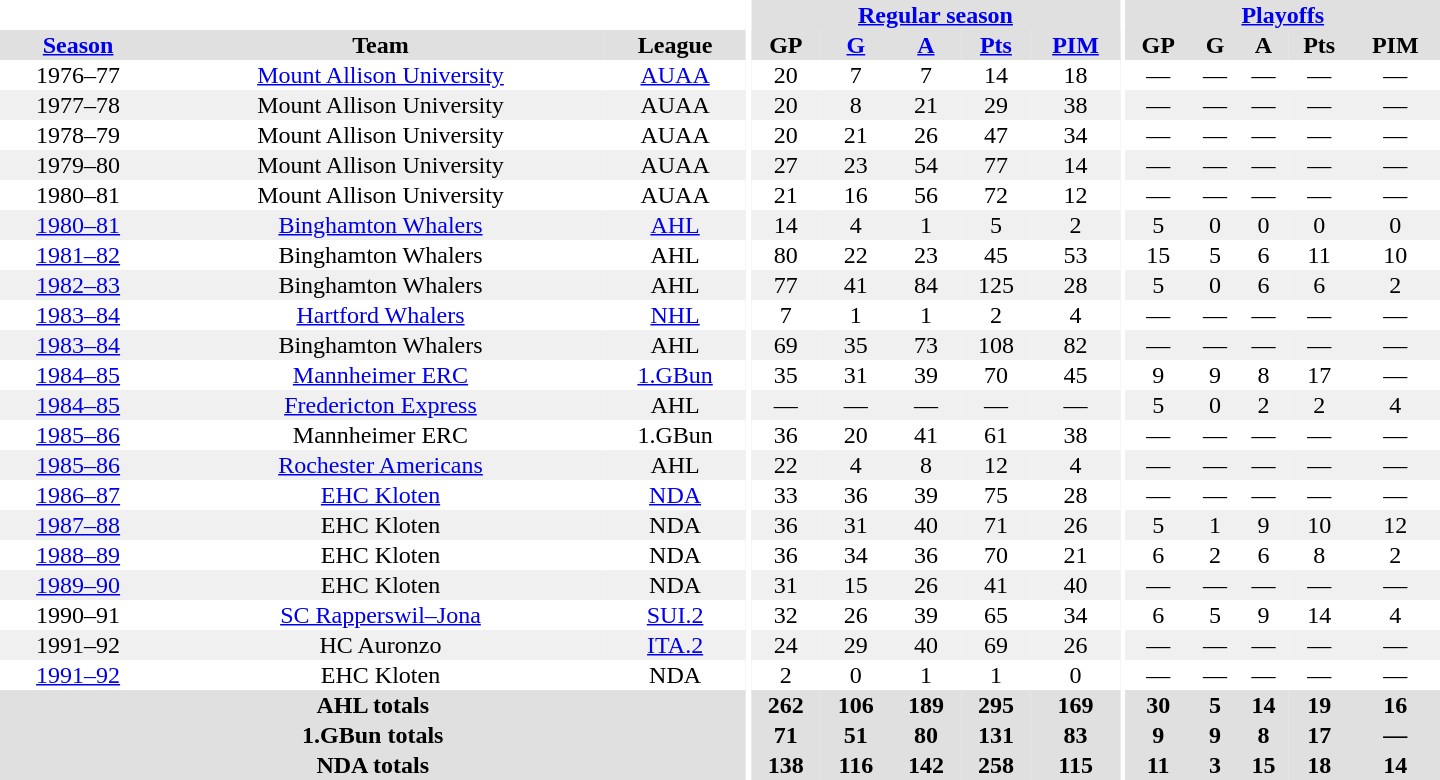<table border="0" cellpadding="1" cellspacing="0" style="text-align:center; width:60em">
<tr bgcolor="#e0e0e0">
<th colspan="3" bgcolor="#ffffff"></th>
<th rowspan="99" bgcolor="#ffffff"></th>
<th colspan="5"><a href='#'>Regular season</a></th>
<th rowspan="99" bgcolor="#ffffff"></th>
<th colspan="5"><a href='#'>Playoffs</a></th>
</tr>
<tr bgcolor="#e0e0e0">
<th><a href='#'>Season</a></th>
<th>Team</th>
<th>League</th>
<th>GP</th>
<th><a href='#'>G</a></th>
<th><a href='#'>A</a></th>
<th><a href='#'>Pts</a></th>
<th><a href='#'>PIM</a></th>
<th>GP</th>
<th>G</th>
<th>A</th>
<th>Pts</th>
<th>PIM</th>
</tr>
<tr>
<td>1976–77</td>
<td><a href='#'>Mount Allison University</a></td>
<td><a href='#'>AUAA</a></td>
<td>20</td>
<td>7</td>
<td>7</td>
<td>14</td>
<td>18</td>
<td>—</td>
<td>—</td>
<td>—</td>
<td>—</td>
<td>—</td>
</tr>
<tr bgcolor="#f0f0f0">
<td>1977–78</td>
<td>Mount Allison University</td>
<td>AUAA</td>
<td>20</td>
<td>8</td>
<td>21</td>
<td>29</td>
<td>38</td>
<td>—</td>
<td>—</td>
<td>—</td>
<td>—</td>
<td>—</td>
</tr>
<tr>
<td>1978–79</td>
<td>Mount Allison University</td>
<td>AUAA</td>
<td>20</td>
<td>21</td>
<td>26</td>
<td>47</td>
<td>34</td>
<td>—</td>
<td>—</td>
<td>—</td>
<td>—</td>
<td>—</td>
</tr>
<tr bgcolor="#f0f0f0">
<td>1979–80</td>
<td>Mount Allison University</td>
<td>AUAA</td>
<td>27</td>
<td>23</td>
<td>54</td>
<td>77</td>
<td>14</td>
<td>—</td>
<td>—</td>
<td>—</td>
<td>—</td>
<td>—</td>
</tr>
<tr>
<td>1980–81</td>
<td>Mount Allison University</td>
<td>AUAA</td>
<td>21</td>
<td>16</td>
<td>56</td>
<td>72</td>
<td>12</td>
<td>—</td>
<td>—</td>
<td>—</td>
<td>—</td>
<td>—</td>
</tr>
<tr bgcolor="#f0f0f0">
<td><a href='#'>1980–81</a></td>
<td><a href='#'>Binghamton Whalers</a></td>
<td><a href='#'>AHL</a></td>
<td>14</td>
<td>4</td>
<td>1</td>
<td>5</td>
<td>2</td>
<td>5</td>
<td>0</td>
<td>0</td>
<td>0</td>
<td>0</td>
</tr>
<tr>
<td><a href='#'>1981–82</a></td>
<td>Binghamton Whalers</td>
<td>AHL</td>
<td>80</td>
<td>22</td>
<td>23</td>
<td>45</td>
<td>53</td>
<td>15</td>
<td>5</td>
<td>6</td>
<td>11</td>
<td>10</td>
</tr>
<tr bgcolor="#f0f0f0">
<td><a href='#'>1982–83</a></td>
<td>Binghamton Whalers</td>
<td>AHL</td>
<td>77</td>
<td>41</td>
<td>84</td>
<td>125</td>
<td>28</td>
<td>5</td>
<td>0</td>
<td>6</td>
<td>6</td>
<td>2</td>
</tr>
<tr>
<td><a href='#'>1983–84</a></td>
<td><a href='#'>Hartford Whalers</a></td>
<td><a href='#'>NHL</a></td>
<td>7</td>
<td>1</td>
<td>1</td>
<td>2</td>
<td>4</td>
<td>—</td>
<td>—</td>
<td>—</td>
<td>—</td>
<td>—</td>
</tr>
<tr bgcolor="#f0f0f0">
<td><a href='#'>1983–84</a></td>
<td>Binghamton Whalers</td>
<td>AHL</td>
<td>69</td>
<td>35</td>
<td>73</td>
<td>108</td>
<td>82</td>
<td>—</td>
<td>—</td>
<td>—</td>
<td>—</td>
<td>—</td>
</tr>
<tr>
<td><a href='#'>1984–85</a></td>
<td><a href='#'>Mannheimer ERC</a></td>
<td><a href='#'>1.GBun</a></td>
<td>35</td>
<td>31</td>
<td>39</td>
<td>70</td>
<td>45</td>
<td>9</td>
<td>9</td>
<td>8</td>
<td>17</td>
<td>—</td>
</tr>
<tr bgcolor="#f0f0f0">
<td><a href='#'>1984–85</a></td>
<td><a href='#'>Fredericton Express</a></td>
<td>AHL</td>
<td>—</td>
<td>—</td>
<td>—</td>
<td>—</td>
<td>—</td>
<td>5</td>
<td>0</td>
<td>2</td>
<td>2</td>
<td>4</td>
</tr>
<tr>
<td><a href='#'>1985–86</a></td>
<td>Mannheimer ERC</td>
<td>1.GBun</td>
<td>36</td>
<td>20</td>
<td>41</td>
<td>61</td>
<td>38</td>
<td>—</td>
<td>—</td>
<td>—</td>
<td>—</td>
<td>—</td>
</tr>
<tr bgcolor="#f0f0f0">
<td><a href='#'>1985–86</a></td>
<td><a href='#'>Rochester Americans</a></td>
<td>AHL</td>
<td>22</td>
<td>4</td>
<td>8</td>
<td>12</td>
<td>4</td>
<td>—</td>
<td>—</td>
<td>—</td>
<td>—</td>
<td>—</td>
</tr>
<tr>
<td><a href='#'>1986–87</a></td>
<td><a href='#'>EHC Kloten</a></td>
<td><a href='#'>NDA</a></td>
<td>33</td>
<td>36</td>
<td>39</td>
<td>75</td>
<td>28</td>
<td>—</td>
<td>—</td>
<td>—</td>
<td>—</td>
<td>—</td>
</tr>
<tr bgcolor="#f0f0f0">
<td><a href='#'>1987–88</a></td>
<td>EHC Kloten</td>
<td>NDA</td>
<td>36</td>
<td>31</td>
<td>40</td>
<td>71</td>
<td>26</td>
<td>5</td>
<td>1</td>
<td>9</td>
<td>10</td>
<td>12</td>
</tr>
<tr>
<td><a href='#'>1988–89</a></td>
<td>EHC Kloten</td>
<td>NDA</td>
<td>36</td>
<td>34</td>
<td>36</td>
<td>70</td>
<td>21</td>
<td>6</td>
<td>2</td>
<td>6</td>
<td>8</td>
<td>2</td>
</tr>
<tr bgcolor="#f0f0f0">
<td><a href='#'>1989–90</a></td>
<td>EHC Kloten</td>
<td>NDA</td>
<td>31</td>
<td>15</td>
<td>26</td>
<td>41</td>
<td>40</td>
<td>—</td>
<td>—</td>
<td>—</td>
<td>—</td>
<td>—</td>
</tr>
<tr>
<td>1990–91</td>
<td><a href='#'>SC Rapperswil–Jona</a></td>
<td><a href='#'>SUI.2</a></td>
<td>32</td>
<td>26</td>
<td>39</td>
<td>65</td>
<td>34</td>
<td>6</td>
<td>5</td>
<td>9</td>
<td>14</td>
<td>4</td>
</tr>
<tr bgcolor="#f0f0f0">
<td>1991–92</td>
<td>HC Auronzo</td>
<td><a href='#'>ITA.2</a></td>
<td>24</td>
<td>29</td>
<td>40</td>
<td>69</td>
<td>26</td>
<td>—</td>
<td>—</td>
<td>—</td>
<td>—</td>
<td>—</td>
</tr>
<tr>
<td><a href='#'>1991–92</a></td>
<td>EHC Kloten</td>
<td>NDA</td>
<td>2</td>
<td>0</td>
<td>1</td>
<td>1</td>
<td>0</td>
<td>—</td>
<td>—</td>
<td>—</td>
<td>—</td>
<td>—</td>
</tr>
<tr bgcolor="#e0e0e0">
<th colspan="3">AHL totals</th>
<th>262</th>
<th>106</th>
<th>189</th>
<th>295</th>
<th>169</th>
<th>30</th>
<th>5</th>
<th>14</th>
<th>19</th>
<th>16</th>
</tr>
<tr bgcolor="#e0e0e0">
<th colspan="3">1.GBun totals</th>
<th>71</th>
<th>51</th>
<th>80</th>
<th>131</th>
<th>83</th>
<th>9</th>
<th>9</th>
<th>8</th>
<th>17</th>
<th>—</th>
</tr>
<tr bgcolor="#e0e0e0">
<th colspan="3">NDA totals</th>
<th>138</th>
<th>116</th>
<th>142</th>
<th>258</th>
<th>115</th>
<th>11</th>
<th>3</th>
<th>15</th>
<th>18</th>
<th>14</th>
</tr>
</table>
